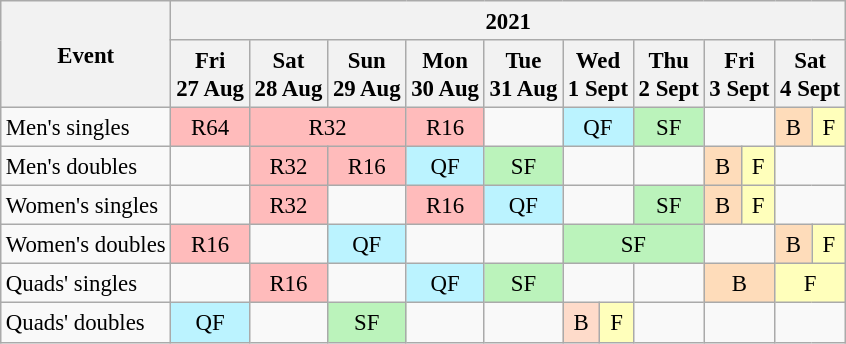<table class="wikitable" style="margin:0.5em auto; font-size:95%; line-height:1.25em;">
<tr align="center">
<th rowspan="2">Event</th>
<th colspan="13">2021</th>
</tr>
<tr>
<th>Fri<br>27 Aug</th>
<th>Sat<br>28 Aug</th>
<th>Sun<br>29 Aug</th>
<th>Mon<br>30 Aug</th>
<th>Tue<br>31 Aug</th>
<th colspan="2">Wed<br>1 Sept</th>
<th colspan="2">Thu<br>2 Sept</th>
<th colspan="2">Fri<br>3 Sept</th>
<th colspan="2">Sat<br>4 Sept</th>
</tr>
<tr align="center">
<td align="left">Men's singles</td>
<td bgcolor="#FFBBBB">R64</td>
<td bgcolor="#FFBBBB" colspan="2">R32</td>
<td bgcolor="#FFBBBB">R16</td>
<td></td>
<td colspan="2"bgcolor="#BBF3FF">QF</td>
<td colspan="2" bgcolor="#BBF3BB">SF</td>
<td colspan="2"></td>
<td bgcolor="#FEDCBA">B</td>
<td bgcolor="#FFFFBB">F</td>
</tr>
<tr align="center">
<td align="left">Men's doubles</td>
<td></td>
<td bgcolor="#FFBBBB">R32</td>
<td bgcolor="#FFBBBB">R16</td>
<td bgcolor="#BBF3FF">QF</td>
<td bgcolor="#BBF3BB">SF</td>
<td colspan="2"></td>
<td colspan="2"></td>
<td bgcolor="#FEDCBA">B</td>
<td bgcolor="#FFFFBB">F</td>
<td colspan="2"></td>
</tr>
<tr align="center">
<td align="left">Women's singles</td>
<td></td>
<td bgcolor="#FFBBBB">R32</td>
<td></td>
<td bgcolor="#FFBBBB">R16</td>
<td bgcolor="#BBF3FF">QF</td>
<td colspan="2"></td>
<td colspan="2" bgcolor="#BBF3BB">SF</td>
<td bgcolor="#FEDCBA">B</td>
<td bgcolor="#FFFFBB">F</td>
<td colspan="2"></td>
</tr>
<tr align="center">
<td align="left">Women's doubles</td>
<td bgcolor="#FFBBBB">R16</td>
<td></td>
<td bgcolor="#BBF3FF">QF</td>
<td></td>
<td></td>
<td colspan="4" bgcolor="#BBF3BB">SF</td>
<td colspan="2"></td>
<td bgcolor="#FEDCBA">B</td>
<td bgcolor="#FFFFBB">F</td>
</tr>
<tr align="center">
<td align="left">Quads' singles</td>
<td></td>
<td bgcolor="#FFBBBB">R16</td>
<td></td>
<td bgcolor="#BBF3FF">QF</td>
<td bgcolor="#BBF3BB">SF</td>
<td colspan="2"></td>
<td colspan="2"></td>
<td colspan="2"bgcolor="#FEDCBA">B</td>
<td colspan="2" bgcolor="#FFFFBB">F</td>
</tr>
<tr align="center">
<td align="left">Quads' doubles</td>
<td bgcolor="#BBF3FF">QF</td>
<td></td>
<td bgcolor="#BBF3BB">SF</td>
<td></td>
<td></td>
<td bgcolor="#FEDBCA">B</td>
<td bgcolor="#FFFFBB">F</td>
<td colspan="2"></td>
<td colspan="2"></td>
<td colspan="2"></td>
</tr>
</table>
